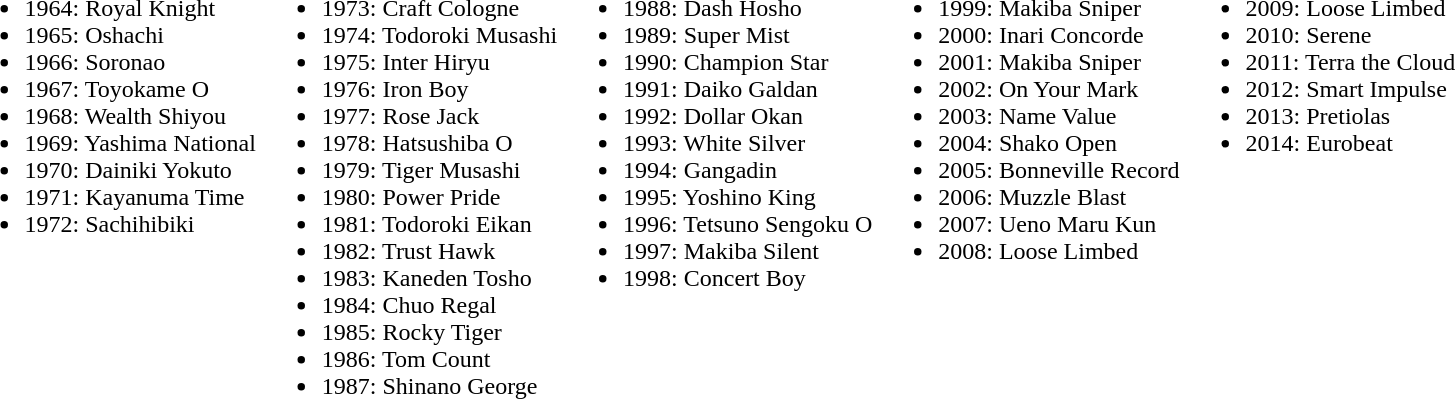<table>
<tr>
<td valign=top><br><ul><li>1964: Royal Knight</li><li>1965: Oshachi</li><li>1966: Soronao</li><li>1967: Toyokame O</li><li>1968: Wealth Shiyou</li><li>1969: Yashima National</li><li>1970: Dainiki Yokuto</li><li>1971: Kayanuma Time</li><li>1972: Sachihibiki</li></ul></td>
<td valign=top><br><ul><li>1973: Craft Cologne</li><li>1974: Todoroki Musashi</li><li>1975: Inter Hiryu</li><li>1976: Iron Boy</li><li>1977: Rose Jack</li><li>1978: Hatsushiba O</li><li>1979: Tiger Musashi</li><li>1980: Power Pride</li><li>1981: Todoroki Eikan</li><li>1982: Trust Hawk</li><li>1983: Kaneden Tosho</li><li>1984: Chuo Regal</li><li>1985: Rocky Tiger</li><li>1986: Tom Count</li><li>1987: Shinano George</li></ul></td>
<td valign=top><br><ul><li>1988: Dash Hosho</li><li>1989: Super Mist</li><li>1990: Champion Star</li><li>1991: Daiko Galdan</li><li>1992: Dollar Okan</li><li>1993: White Silver</li><li>1994: Gangadin</li><li>1995: Yoshino King</li><li>1996: Tetsuno Sengoku O</li><li>1997: Makiba Silent</li><li>1998: Concert Boy</li></ul></td>
<td valign=top><br><ul><li>1999: Makiba Sniper</li><li>2000: Inari Concorde</li><li>2001: Makiba Sniper</li><li>2002: On Your Mark</li><li>2003: Name Value</li><li>2004: Shako Open</li><li>2005: Bonneville Record</li><li>2006: Muzzle Blast</li><li>2007: Ueno Maru Kun</li><li>2008: Loose Limbed</li></ul></td>
<td valign=top><br><ul><li>2009: Loose Limbed</li><li>2010: Serene</li><li>2011: Terra the Cloud</li><li>2012: Smart Impulse</li><li>2013: Pretiolas</li><li>2014: Eurobeat</li></ul></td>
</tr>
</table>
